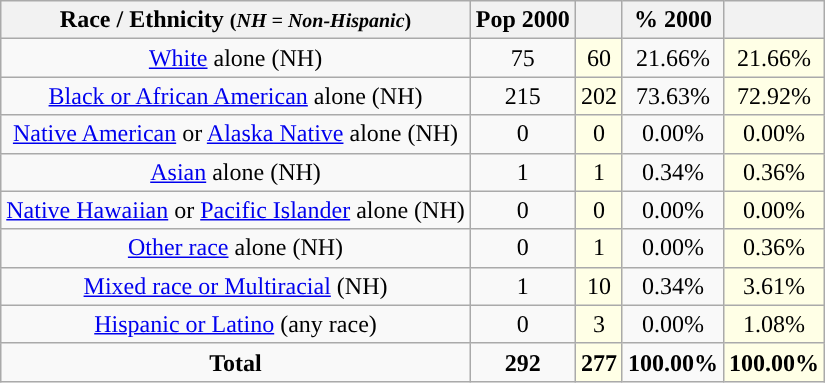<table class="wikitable"  style="text-align:center;">
<tr>
<th>Race / Ethnicity <small>(<em>NH = Non-Hispanic</em>)</small></th>
<th>Pop 2000</th>
<th></th>
<th>% 2000</th>
<th></th>
</tr>
<tr>
<td><a href='#'>White</a> alone (NH)</td>
<td>75</td>
<td style='background: #ffffe6;'>60</td>
<td>21.66%</td>
<td style='background: #ffffe6;'>21.66%</td>
</tr>
<tr>
<td><a href='#'>Black or African American</a> alone (NH)</td>
<td>215</td>
<td style='background: #ffffe6;'>202</td>
<td>73.63%</td>
<td style='background: #ffffe6;'>72.92%</td>
</tr>
<tr>
<td><a href='#'>Native American</a> or <a href='#'>Alaska Native</a> alone (NH)</td>
<td>0</td>
<td style='background: #ffffe6;'>0</td>
<td>0.00%</td>
<td style='background: #ffffe6;'>0.00%</td>
</tr>
<tr>
<td><a href='#'>Asian</a> alone (NH)</td>
<td>1</td>
<td style='background: #ffffe6;'>1</td>
<td>0.34%</td>
<td style='background: #ffffe6;'>0.36%</td>
</tr>
<tr>
<td><a href='#'>Native Hawaiian</a> or <a href='#'>Pacific Islander</a> alone (NH)</td>
<td>0</td>
<td style='background: #ffffe6;'>0</td>
<td>0.00%</td>
<td style='background: #ffffe6;'>0.00%</td>
</tr>
<tr>
<td><a href='#'>Other race</a> alone (NH)</td>
<td>0</td>
<td style='background: #ffffe6;'>1</td>
<td>0.00%</td>
<td style='background: #ffffe6;'>0.36%</td>
</tr>
<tr>
<td><a href='#'>Mixed race or Multiracial</a> (NH)</td>
<td>1</td>
<td style='background: #ffffe6;'>10</td>
<td>0.34%</td>
<td style='background: #ffffe6;'>3.61%</td>
</tr>
<tr>
<td><a href='#'>Hispanic or Latino</a> (any race)</td>
<td>0</td>
<td style='background: #ffffe6;'>3</td>
<td>0.00%</td>
<td style='background: #ffffe6;'>1.08%</td>
</tr>
<tr>
<td><strong>Total</strong></td>
<td><strong>292</strong></td>
<td style='background: #ffffe6;'><strong>277</strong></td>
<td><strong>100.00%</strong></td>
<td style='background: #ffffe6;'><strong>100.00%</strong></td>
</tr>
</table>
